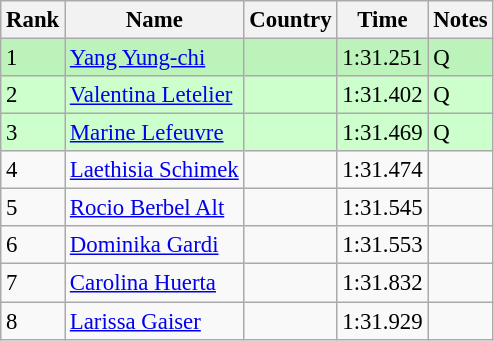<table class="wikitable" style="font-size:95%" style="text-align:center; width:35em;">
<tr>
<th>Rank</th>
<th>Name</th>
<th>Country</th>
<th>Time</th>
<th>Notes</th>
</tr>
<tr bgcolor=bbf3bb>
<td>1</td>
<td align=left><a href='#'>Yang Yung-chi</a></td>
<td align=left></td>
<td>1:31.251</td>
<td>Q</td>
</tr>
<tr bgcolor=ccffcc>
<td>2</td>
<td align=left><a href='#'>Valentina Letelier</a></td>
<td align=left></td>
<td>1:31.402</td>
<td>Q</td>
</tr>
<tr bgcolor=ccffcc>
<td>3</td>
<td align=left><a href='#'>Marine Lefeuvre</a></td>
<td align=left></td>
<td>1:31.469</td>
<td>Q</td>
</tr>
<tr>
<td>4</td>
<td align=left><a href='#'>Laethisia Schimek</a></td>
<td align=left></td>
<td>1:31.474</td>
<td></td>
</tr>
<tr>
<td>5</td>
<td align=left><a href='#'>Rocio Berbel Alt</a></td>
<td align=left></td>
<td>1:31.545</td>
<td></td>
</tr>
<tr>
<td>6</td>
<td align=left><a href='#'>Dominika Gardi</a></td>
<td align=left></td>
<td>1:31.553</td>
<td></td>
</tr>
<tr>
<td>7</td>
<td align=left><a href='#'>Carolina Huerta</a></td>
<td align=left></td>
<td>1:31.832</td>
<td></td>
</tr>
<tr>
<td>8</td>
<td align=left><a href='#'>Larissa Gaiser</a></td>
<td align=left></td>
<td>1:31.929</td>
<td></td>
</tr>
</table>
